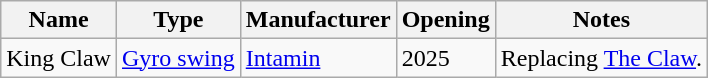<table class="wikitable">
<tr>
<th>Name</th>
<th>Type</th>
<th>Manufacturer</th>
<th>Opening</th>
<th>Notes</th>
</tr>
<tr>
<td>King Claw</td>
<td><a href='#'>Gyro swing</a></td>
<td><a href='#'>Intamin</a></td>
<td>2025</td>
<td>Replacing <a href='#'>The Claw</a>.</td>
</tr>
</table>
